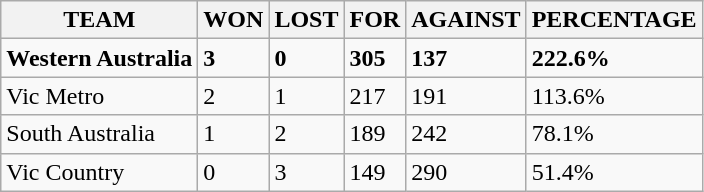<table class="wikitable">
<tr>
<th>TEAM</th>
<th>WON</th>
<th>LOST</th>
<th>FOR</th>
<th>AGAINST</th>
<th>PERCENTAGE</th>
</tr>
<tr>
<td><strong>Western Australia</strong></td>
<td><strong>3</strong></td>
<td><strong>0</strong></td>
<td><strong>305</strong></td>
<td><strong>137</strong></td>
<td><strong>222.6%</strong></td>
</tr>
<tr>
<td>Vic Metro</td>
<td>2</td>
<td>1</td>
<td>217</td>
<td>191</td>
<td>113.6%</td>
</tr>
<tr>
<td>South Australia</td>
<td>1</td>
<td>2</td>
<td>189</td>
<td>242</td>
<td>78.1%</td>
</tr>
<tr>
<td>Vic Country</td>
<td>0</td>
<td>3</td>
<td>149</td>
<td>290</td>
<td>51.4%</td>
</tr>
</table>
